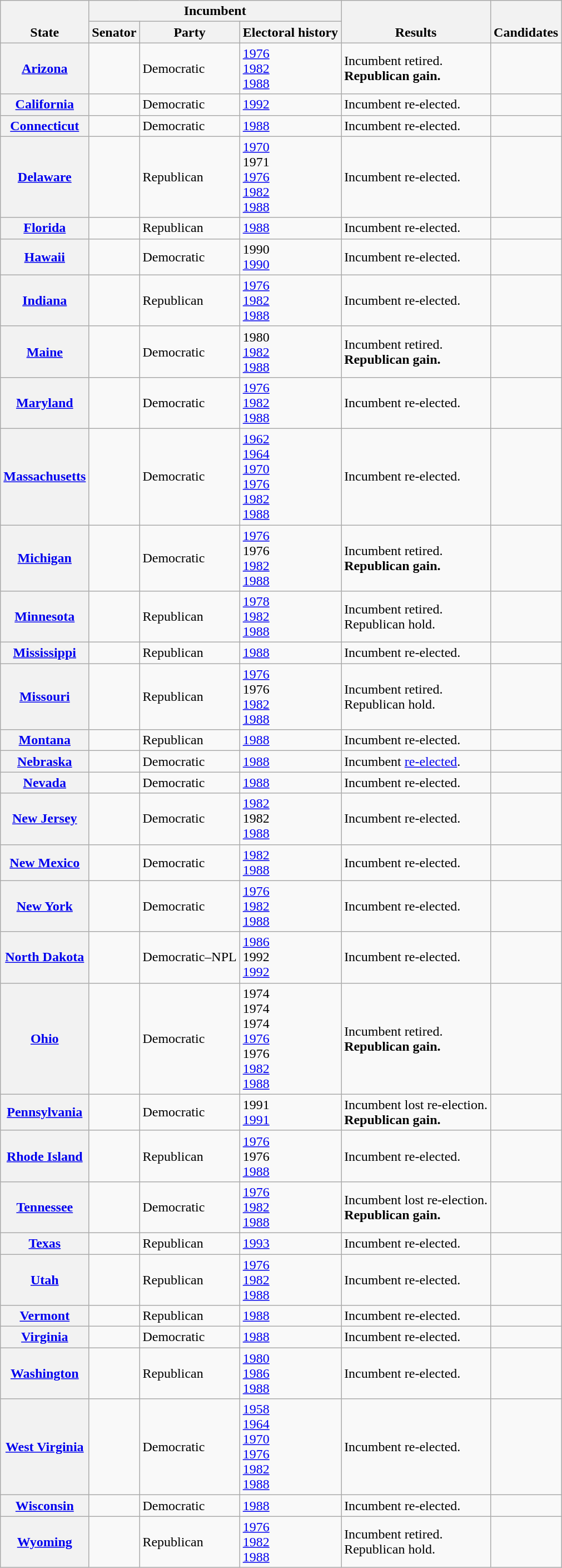<table class="wikitable sortable">
<tr valign=bottom>
<th rowspan=2>State</th>
<th colspan=3>Incumbent</th>
<th rowspan=2>Results</th>
<th rowspan=2>Candidates</th>
</tr>
<tr>
<th>Senator</th>
<th>Party</th>
<th>Electoral history</th>
</tr>
<tr>
<th><a href='#'>Arizona</a></th>
<td></td>
<td>Democratic</td>
<td data-sort-value=1976><a href='#'>1976</a><br><a href='#'>1982</a><br><a href='#'>1988</a></td>
<td>Incumbent retired.<br><strong>Republican gain.</strong></td>
<td nowrap></td>
</tr>
<tr>
<th><a href='#'>California</a></th>
<td></td>
<td>Democratic</td>
<td data-sort-value=1992><a href='#'>1992 </a></td>
<td>Incumbent re-elected.</td>
<td nowrap></td>
</tr>
<tr>
<th><a href='#'>Connecticut</a></th>
<td></td>
<td>Democratic</td>
<td data-sort-value=1988><a href='#'>1988</a></td>
<td>Incumbent re-elected.</td>
<td nowrap></td>
</tr>
<tr>
<th><a href='#'>Delaware</a></th>
<td></td>
<td>Republican</td>
<td data-sort-value=1970><a href='#'>1970</a><br>1971 <br><a href='#'>1976</a><br><a href='#'>1982</a><br><a href='#'>1988</a></td>
<td>Incumbent re-elected.</td>
<td nowrap></td>
</tr>
<tr>
<th><a href='#'>Florida</a></th>
<td></td>
<td>Republican</td>
<td data-sort-value=1988><a href='#'>1988</a></td>
<td>Incumbent re-elected.</td>
<td nowrap></td>
</tr>
<tr>
<th><a href='#'>Hawaii</a></th>
<td></td>
<td>Democratic</td>
<td data-sort-value=1990>1990 <br><a href='#'>1990 </a></td>
<td>Incumbent re-elected.</td>
<td nowrap></td>
</tr>
<tr>
<th><a href='#'>Indiana</a></th>
<td></td>
<td>Republican</td>
<td data-sort-value=1976><a href='#'>1976</a><br><a href='#'>1982</a><br><a href='#'>1988</a></td>
<td>Incumbent re-elected.</td>
<td nowrap></td>
</tr>
<tr>
<th><a href='#'>Maine</a></th>
<td></td>
<td>Democratic</td>
<td data-sort-value=1980>1980 <br><a href='#'>1982</a><br><a href='#'>1988</a></td>
<td>Incumbent retired.<br><strong>Republican gain.</strong></td>
<td nowrap></td>
</tr>
<tr>
<th><a href='#'>Maryland</a></th>
<td></td>
<td>Democratic</td>
<td data-sort-value=1976><a href='#'>1976</a><br><a href='#'>1982</a><br><a href='#'>1988</a></td>
<td>Incumbent re-elected.</td>
<td nowrap></td>
</tr>
<tr>
<th><a href='#'>Massachusetts</a></th>
<td></td>
<td>Democratic</td>
<td data-sort-value=1962><a href='#'>1962 </a><br><a href='#'>1964</a><br><a href='#'>1970</a><br><a href='#'>1976</a><br><a href='#'>1982</a><br><a href='#'>1988</a></td>
<td>Incumbent re-elected.</td>
<td nowrap></td>
</tr>
<tr>
<th><a href='#'>Michigan</a></th>
<td></td>
<td>Democratic</td>
<td data-sort-value=1976><a href='#'>1976</a><br>1976 <br><a href='#'>1982</a><br><a href='#'>1988</a></td>
<td>Incumbent retired.<br><strong>Republican gain.</strong></td>
<td nowrap></td>
</tr>
<tr>
<th><a href='#'>Minnesota</a></th>
<td></td>
<td>Republican</td>
<td data-sort-value=1978><a href='#'>1978 </a><br><a href='#'>1982</a><br><a href='#'>1988</a></td>
<td>Incumbent retired.<br>Republican hold.</td>
<td nowrap></td>
</tr>
<tr>
<th><a href='#'>Mississippi</a></th>
<td></td>
<td>Republican</td>
<td data-sort-value=1988><a href='#'>1988</a></td>
<td>Incumbent re-elected.</td>
<td nowrap></td>
</tr>
<tr>
<th><a href='#'>Missouri</a></th>
<td></td>
<td>Republican</td>
<td data-sort-value=1976><a href='#'>1976</a><br>1976 <br><a href='#'>1982</a><br><a href='#'>1988</a></td>
<td>Incumbent retired.<br>Republican hold.</td>
<td nowrap></td>
</tr>
<tr>
<th><a href='#'>Montana</a></th>
<td></td>
<td>Republican</td>
<td data-sort-value=1988><a href='#'>1988</a></td>
<td>Incumbent re-elected.</td>
<td nowrap></td>
</tr>
<tr>
<th><a href='#'>Nebraska</a></th>
<td></td>
<td>Democratic</td>
<td data-sort-value=1988><a href='#'>1988</a></td>
<td>Incumbent <a href='#'>re-elected</a>.</td>
<td nowrap></td>
</tr>
<tr>
<th><a href='#'>Nevada</a></th>
<td></td>
<td>Democratic</td>
<td data-sort-value=1988><a href='#'>1988</a></td>
<td>Incumbent re-elected.</td>
<td nowrap></td>
</tr>
<tr>
<th><a href='#'>New Jersey</a></th>
<td></td>
<td>Democratic</td>
<td data-sort-value=1982><a href='#'>1982</a><br>1982 <br><a href='#'>1988</a></td>
<td>Incumbent re-elected.</td>
<td nowrap></td>
</tr>
<tr>
<th><a href='#'>New Mexico</a></th>
<td></td>
<td>Democratic</td>
<td data-sort-value=1982><a href='#'>1982</a><br><a href='#'>1988</a></td>
<td>Incumbent re-elected.</td>
<td nowrap></td>
</tr>
<tr>
<th><a href='#'>New York</a></th>
<td></td>
<td>Democratic</td>
<td data-sort-value=1976><a href='#'>1976</a><br><a href='#'>1982</a><br><a href='#'>1988</a></td>
<td>Incumbent re-elected.</td>
<td nowrap></td>
</tr>
<tr>
<th><a href='#'>North Dakota</a></th>
<td></td>
<td>Democratic–NPL</td>
<td data-sort-value=1992><a href='#'>1986</a><br>1992 <br><a href='#'>1992 </a></td>
<td>Incumbent re-elected.</td>
<td nowrap></td>
</tr>
<tr>
<th><a href='#'>Ohio</a></th>
<td></td>
<td>Democratic</td>
<td data-sort-value=1974>1974 <br>1974 <br>1974 <br><a href='#'>1976</a><br>1976 <br><a href='#'>1982</a><br><a href='#'>1988</a></td>
<td>Incumbent retired.<br><strong>Republican gain.</strong></td>
<td nowrap></td>
</tr>
<tr>
<th><a href='#'>Pennsylvania</a></th>
<td></td>
<td>Democratic</td>
<td data-sort-value=1991>1991 <br><a href='#'>1991 </a></td>
<td>Incumbent lost re-election.<br><strong>Republican gain.</strong></td>
<td nowrap></td>
</tr>
<tr>
<th><a href='#'>Rhode Island</a></th>
<td></td>
<td>Republican</td>
<td data-sort-value=1976><a href='#'>1976</a><br>1976 <br><a href='#'>1988</a></td>
<td>Incumbent re-elected.</td>
<td nowrap></td>
</tr>
<tr>
<th><a href='#'>Tennessee</a></th>
<td></td>
<td>Democratic</td>
<td data-sort-value=1976><a href='#'>1976</a><br><a href='#'>1982</a><br><a href='#'>1988</a></td>
<td>Incumbent lost re-election.<br><strong>Republican gain.</strong></td>
<td nowrap></td>
</tr>
<tr>
<th><a href='#'>Texas</a></th>
<td></td>
<td>Republican</td>
<td data-sort-value=1993><a href='#'>1993 </a></td>
<td>Incumbent re-elected.</td>
<td nowrap></td>
</tr>
<tr>
<th><a href='#'>Utah</a></th>
<td></td>
<td>Republican</td>
<td data-sort-value=1976><a href='#'>1976</a><br><a href='#'>1982</a><br><a href='#'>1988</a></td>
<td>Incumbent re-elected.</td>
<td nowrap></td>
</tr>
<tr>
<th><a href='#'>Vermont</a></th>
<td></td>
<td>Republican</td>
<td data-sort-value=1988><a href='#'>1988</a></td>
<td>Incumbent re-elected.</td>
<td nowrap></td>
</tr>
<tr>
<th><a href='#'>Virginia</a></th>
<td></td>
<td>Democratic</td>
<td data-sort-value=1988><a href='#'>1988</a></td>
<td>Incumbent re-elected.</td>
<td nowrap></td>
</tr>
<tr>
<th><a href='#'>Washington</a></th>
<td></td>
<td>Republican</td>
<td data-sort-value=1980><a href='#'>1980</a><br><a href='#'>1986 </a><br><a href='#'>1988</a></td>
<td>Incumbent re-elected.</td>
<td nowrap></td>
</tr>
<tr>
<th><a href='#'>West Virginia</a></th>
<td></td>
<td>Democratic</td>
<td data-sort-value=1958><a href='#'>1958</a><br><a href='#'>1964</a><br><a href='#'>1970</a><br><a href='#'>1976</a><br><a href='#'>1982</a><br><a href='#'>1988</a></td>
<td>Incumbent re-elected.</td>
<td nowrap></td>
</tr>
<tr>
<th><a href='#'>Wisconsin</a></th>
<td></td>
<td>Democratic</td>
<td data-sort-value=1988><a href='#'>1988</a></td>
<td>Incumbent re-elected.</td>
<td nowrap></td>
</tr>
<tr>
<th><a href='#'>Wyoming</a></th>
<td></td>
<td>Republican</td>
<td data-sort-value=1976><a href='#'>1976</a><br><a href='#'>1982</a><br><a href='#'>1988</a></td>
<td>Incumbent retired.<br>Republican hold.</td>
<td nowrap></td>
</tr>
</table>
